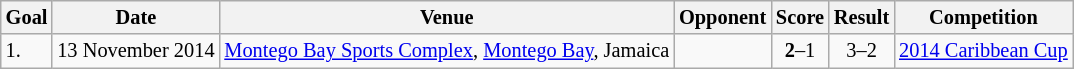<table class="wikitable" style="font-size:85%;">
<tr>
<th>Goal</th>
<th>Date</th>
<th>Venue</th>
<th>Opponent</th>
<th>Score</th>
<th>Result</th>
<th>Competition</th>
</tr>
<tr>
<td>1.</td>
<td>13 November 2014</td>
<td><a href='#'>Montego Bay Sports Complex</a>, <a href='#'>Montego Bay</a>, Jamaica</td>
<td></td>
<td align=center><strong>2</strong>–1</td>
<td align=center>3–2</td>
<td><a href='#'>2014 Caribbean Cup</a></td>
</tr>
</table>
